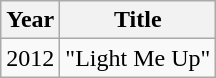<table class="wikitable">
<tr>
<th>Year</th>
<th>Title</th>
</tr>
<tr>
<td>2012</td>
<td>"Light Me Up"</td>
</tr>
</table>
